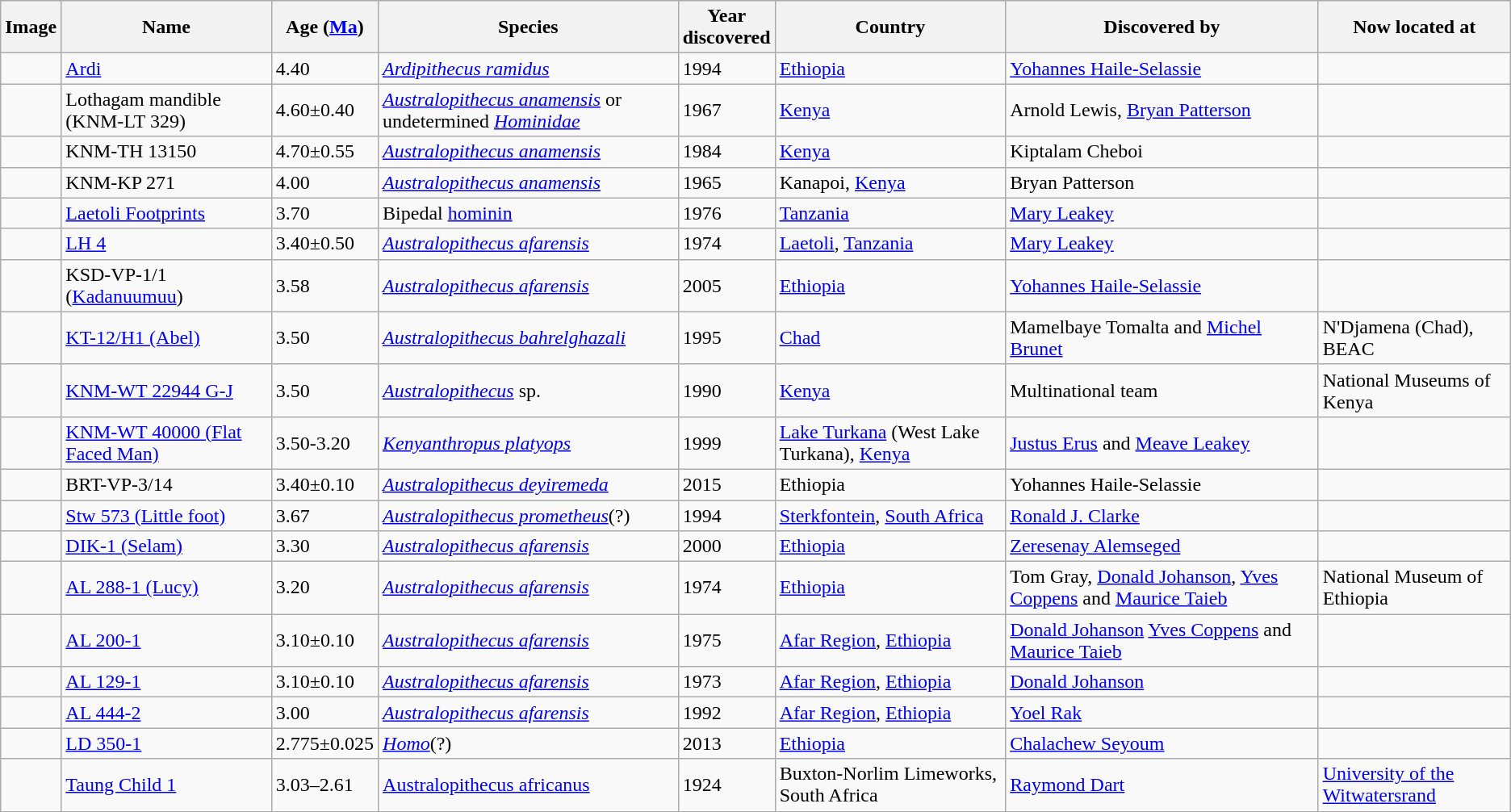<table class="wikitable sortable">
<tr style="background:#efefef;">
<th>Image</th>
<th>Name</th>
<th>Age (<a href='#'>Ma</a>)</th>
<th>Species</th>
<th>Year<br>discovered</th>
<th>Country</th>
<th>Discovered by</th>
<th>Now located at</noinclude></th>
</tr>
<tr>
<td></td>
<td><a href='#'>Ardi</a></td>
<td>4.40</td>
<td><em><a href='#'>Ardipithecus ramidus</a></em></td>
<td>1994</td>
<td><a href='#'>Ethiopia</a></td>
<td><a href='#'>Yohannes Haile-Selassie</a></td>
<td></td>
</tr>
<tr>
<td></td>
<td>Lothagam mandible (KNM-LT 329)</td>
<td>4.60±0.40</td>
<td><em><a href='#'>Australopithecus anamensis</a></em> or undetermined <em><a href='#'>Hominidae</a></em></td>
<td>1967</td>
<td><a href='#'>Kenya</a></td>
<td>Arnold Lewis, <a href='#'>Bryan Patterson</a></td>
<td></td>
</tr>
<tr>
<td></td>
<td>KNM-TH 13150</td>
<td>4.70±0.55</td>
<td><em><a href='#'>Australopithecus anamensis</a></em></td>
<td>1984</td>
<td><a href='#'>Kenya</a></td>
<td>Kiptalam Cheboi</td>
<td></td>
</tr>
<tr>
<td></td>
<td>KNM-KP 271</td>
<td>4.00</td>
<td><em><a href='#'>Australopithecus anamensis</a></em></td>
<td>1965</td>
<td>Kanapoi, <a href='#'>Kenya</a></td>
<td>Bryan Patterson</td>
<td></td>
</tr>
<tr>
<td></td>
<td><a href='#'>Laetoli Footprints</a></td>
<td>3.70</td>
<td>Bipedal <a href='#'>hominin</a></td>
<td>1976</td>
<td><a href='#'>Tanzania</a></td>
<td><a href='#'>Mary Leakey</a></td>
<td></td>
</tr>
<tr>
<td></td>
<td><a href='#'>LH 4</a></td>
<td>3.40±0.50</td>
<td><em><a href='#'>Australopithecus afarensis</a></em></td>
<td>1974</td>
<td><a href='#'>Laetoli</a>, <a href='#'>Tanzania</a></td>
<td><a href='#'>Mary Leakey</a></td>
<td></td>
</tr>
<tr>
<td></td>
<td>KSD-VP-1/1 (<a href='#'>Kadanuumuu</a>)</td>
<td>3.58</td>
<td><em><a href='#'>Australopithecus afarensis</a></em></td>
<td>2005</td>
<td><a href='#'>Ethiopia</a></td>
<td><a href='#'>Yohannes Haile-Selassie</a></td>
<td></td>
</tr>
<tr>
<td></td>
<td><a href='#'>KT-12/H1 (Abel)</a></td>
<td>3.50</td>
<td><em><a href='#'>Australopithecus bahrelghazali</a></em></td>
<td>1995</td>
<td><a href='#'>Chad</a></td>
<td>Mamelbaye Tomalta and <a href='#'>Michel Brunet</a></td>
<td>N'Djamena (Chad), BEAC</td>
</tr>
<tr>
<td></td>
<td><a href='#'>KNM-WT 22944 G-J</a></td>
<td>3.50</td>
<td><em><a href='#'>Australopithecus</a></em> sp.</td>
<td>1990</td>
<td><a href='#'>Kenya</a></td>
<td>Multinational team</td>
<td>National Museums of Kenya</td>
</tr>
<tr>
<td></td>
<td><a href='#'>KNM-WT 40000 (Flat Faced Man)</a></td>
<td>3.50-3.20</td>
<td><em><a href='#'>Kenyanthropus platyops</a></em></td>
<td>1999</td>
<td><a href='#'>Lake Turkana</a> (West Lake Turkana), <a href='#'>Kenya</a></td>
<td><a href='#'>Justus Erus</a> and <a href='#'>Meave Leakey</a></td>
<td></td>
</tr>
<tr>
<td></td>
<td>BRT-VP-3/14</td>
<td>3.40±0.10</td>
<td><em><a href='#'>Australopithecus deyiremeda</a></em></td>
<td>2015</td>
<td>Ethiopia</td>
<td>Yohannes Haile-Selassie</td>
<td></td>
</tr>
<tr>
<td></td>
<td><a href='#'>Stw 573 (Little foot)</a></td>
<td>3.67</td>
<td><em><a href='#'>Australopithecus prometheus</a></em>(?)</td>
<td>1994</td>
<td><a href='#'>Sterkfontein</a>, <a href='#'>South Africa</a></td>
<td><a href='#'>Ronald J. Clarke</a></td>
<td></td>
</tr>
<tr>
<td></td>
<td><a href='#'>DIK-1 (Selam)</a></td>
<td>3.30</td>
<td><em><a href='#'>Australopithecus afarensis</a></em></td>
<td>2000</td>
<td><a href='#'>Ethiopia</a></td>
<td><a href='#'>Zeresenay Alemseged</a></td>
<td></td>
</tr>
<tr>
<td></td>
<td><a href='#'>AL 288-1 (Lucy)</a></td>
<td>3.20</td>
<td><em><a href='#'>Australopithecus afarensis</a></em></td>
<td>1974</td>
<td><a href='#'>Ethiopia</a></td>
<td>Tom Gray, <a href='#'>Donald Johanson</a>, <a href='#'>Yves Coppens</a> and <a href='#'>Maurice Taieb</a></td>
<td>National Museum of Ethiopia</td>
</tr>
<tr>
<td></td>
<td><a href='#'>AL 200-1</a></td>
<td>3.10±0.10</td>
<td><em><a href='#'>Australopithecus afarensis</a></em></td>
<td>1975</td>
<td><a href='#'>Afar Region</a>, <a href='#'>Ethiopia</a></td>
<td><a href='#'>Donald Johanson</a> <a href='#'>Yves Coppens</a> and <a href='#'>Maurice Taieb</a></td>
<td></td>
</tr>
<tr>
<td></td>
<td><a href='#'>AL 129-1</a></td>
<td>3.10±0.10</td>
<td><em><a href='#'>Australopithecus afarensis</a></em></td>
<td>1973</td>
<td><a href='#'>Afar Region</a>, <a href='#'>Ethiopia</a></td>
<td><a href='#'>Donald Johanson</a></td>
<td></td>
</tr>
<tr>
<td></td>
<td><a href='#'>AL 444-2</a></td>
<td>3.00</td>
<td><em><a href='#'>Australopithecus afarensis</a></em></td>
<td>1992</td>
<td><a href='#'>Afar Region</a>, <a href='#'>Ethiopia</a></td>
<td><a href='#'>Yoel Rak</a></td>
<td></td>
</tr>
<tr>
<td></td>
<td><a href='#'>LD 350-1</a></td>
<td>2.775±0.025</td>
<td><em><a href='#'>Homo</a></em>(?)</td>
<td>2013</td>
<td><a href='#'>Ethiopia</a></td>
<td><a href='#'>Chalachew Seyoum</a></td>
<td><noinclude></td>
</tr>
<tr>
<td></td>
<td><a href='#'>Taung Child 1</a></td>
<td>3.03–2.61</td>
<td><a href='#'>Australopithecus africanus</a></td>
<td>1924</td>
<td>Buxton-Norlim Limeworks, South Africa</td>
<td><a href='#'>Raymond Dart</a></td>
<td><a href='#'>University of the Witwatersrand</a></td>
</tr>
</table>
